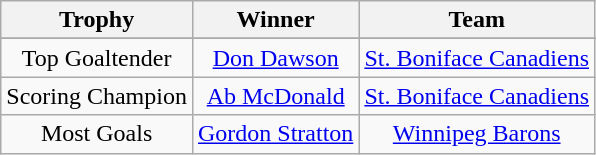<table class="wikitable" style="text-align:center" border="1">
<tr>
<th>Trophy</th>
<th>Winner</th>
<th>Team</th>
</tr>
<tr align="center">
</tr>
<tr>
<td>Top Goaltender</td>
<td><a href='#'>Don Dawson</a></td>
<td><a href='#'>St. Boniface Canadiens</a></td>
</tr>
<tr>
<td>Scoring Champion</td>
<td><a href='#'>Ab McDonald</a></td>
<td><a href='#'>St. Boniface Canadiens</a></td>
</tr>
<tr>
<td>Most Goals</td>
<td><a href='#'>Gordon Stratton</a></td>
<td><a href='#'>Winnipeg Barons</a></td>
</tr>
</table>
